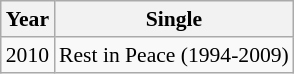<table class="wikitable sortable" style="font-size:90%">
<tr>
<th>Year</th>
<th>Single</th>
</tr>
<tr>
<td>2010</td>
<td>Rest in Peace (1994-2009)</td>
</tr>
</table>
